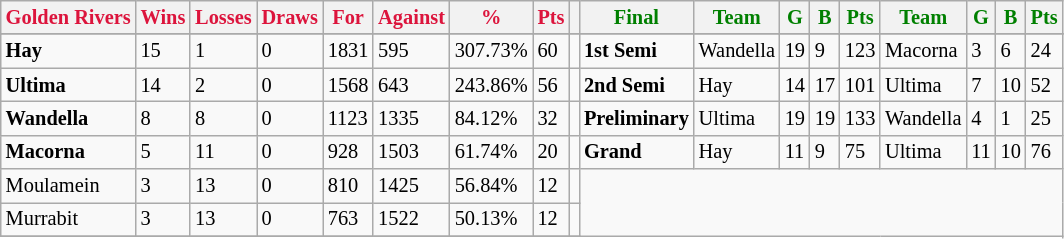<table style="font-size: 85%; text-align: left;" class="wikitable">
<tr>
<th style="color:crimson">Golden Rivers</th>
<th style="color:crimson">Wins</th>
<th style="color:crimson">Losses</th>
<th style="color:crimson">Draws</th>
<th style="color:crimson">For</th>
<th style="color:crimson">Against</th>
<th style="color:crimson">%</th>
<th style="color:crimson">Pts</th>
<th></th>
<th style="color:green">Final</th>
<th style="color:green">Team</th>
<th style="color:green">G</th>
<th style="color:green">B</th>
<th style="color:green">Pts</th>
<th style="color:green">Team</th>
<th style="color:green">G</th>
<th style="color:green">B</th>
<th style="color:green">Pts</th>
</tr>
<tr>
</tr>
<tr>
</tr>
<tr>
<td><strong>	Hay	</strong></td>
<td>15</td>
<td>1</td>
<td>0</td>
<td>1831</td>
<td>595</td>
<td>307.73%</td>
<td>60</td>
<td></td>
<td><strong>1st Semi</strong></td>
<td>Wandella</td>
<td>19</td>
<td>9</td>
<td>123</td>
<td>Macorna</td>
<td>3</td>
<td>6</td>
<td>24</td>
</tr>
<tr>
<td><strong>	Ultima	</strong></td>
<td>14</td>
<td>2</td>
<td>0</td>
<td>1568</td>
<td>643</td>
<td>243.86%</td>
<td>56</td>
<td></td>
<td><strong>2nd Semi</strong></td>
<td>Hay</td>
<td>14</td>
<td>17</td>
<td>101</td>
<td>Ultima</td>
<td>7</td>
<td>10</td>
<td>52</td>
</tr>
<tr>
<td><strong>	Wandella	</strong></td>
<td>8</td>
<td>8</td>
<td>0</td>
<td>1123</td>
<td>1335</td>
<td>84.12%</td>
<td>32</td>
<td></td>
<td><strong>Preliminary</strong></td>
<td>Ultima</td>
<td>19</td>
<td>19</td>
<td>133</td>
<td>Wandella</td>
<td>4</td>
<td>1</td>
<td>25</td>
</tr>
<tr>
<td><strong>	Macorna	</strong></td>
<td>5</td>
<td>11</td>
<td>0</td>
<td>928</td>
<td>1503</td>
<td>61.74%</td>
<td>20</td>
<td></td>
<td><strong>Grand</strong></td>
<td>Hay</td>
<td>11</td>
<td>9</td>
<td>75</td>
<td>Ultima</td>
<td>11</td>
<td>10</td>
<td>76</td>
</tr>
<tr>
<td>Moulamein</td>
<td>3</td>
<td>13</td>
<td>0</td>
<td>810</td>
<td>1425</td>
<td>56.84%</td>
<td>12</td>
<td></td>
</tr>
<tr>
<td>Murrabit</td>
<td>3</td>
<td>13</td>
<td>0</td>
<td>763</td>
<td>1522</td>
<td>50.13%</td>
<td>12</td>
<td></td>
</tr>
<tr>
</tr>
</table>
